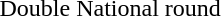<table>
<tr>
<td>Double National round<br></td>
<td></td>
<td></td>
<td></td>
</tr>
</table>
